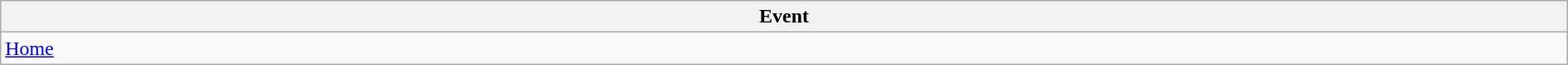<table class="wikitable" width="100%">
<tr>
<th style="width:6%">Event</th>
</tr>
<tr>
<td><a href='#'>Home</a></td>
</tr>
</table>
